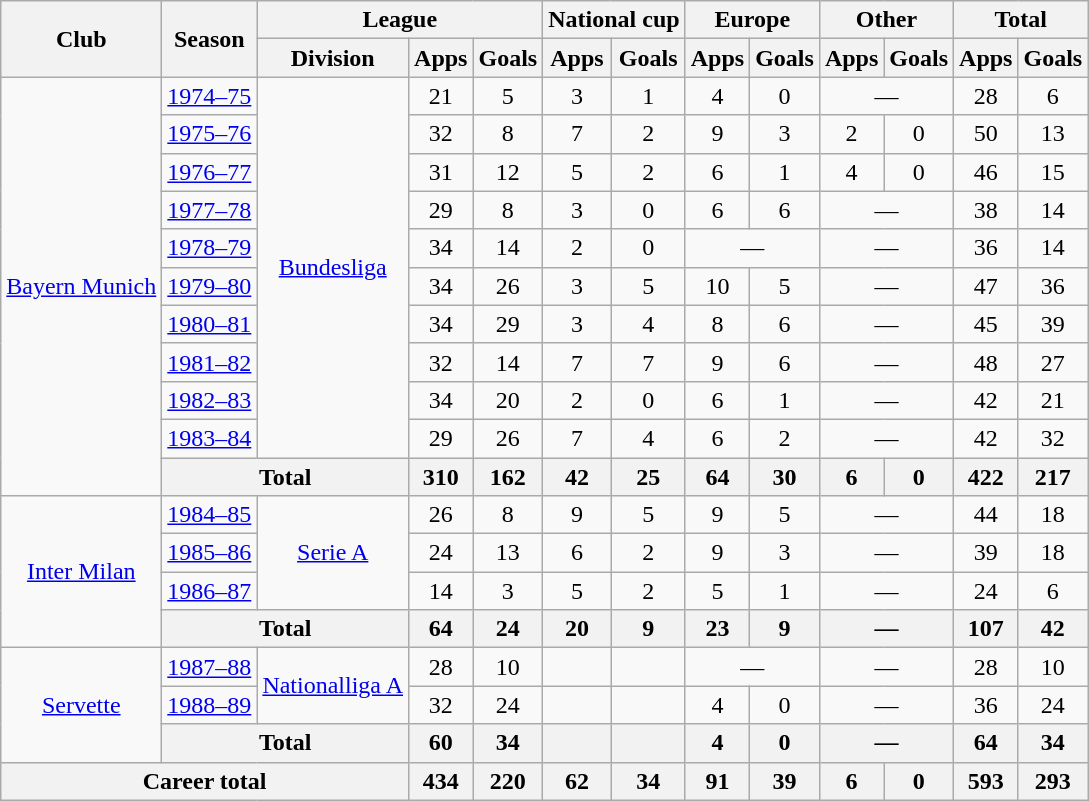<table class="wikitable" style="text-align:center">
<tr>
<th rowspan="2">Club</th>
<th rowspan="2">Season</th>
<th colspan="3">League</th>
<th colspan="2">National cup</th>
<th colspan="2">Europe</th>
<th colspan="2">Other</th>
<th colspan="2">Total</th>
</tr>
<tr>
<th>Division</th>
<th>Apps</th>
<th>Goals</th>
<th>Apps</th>
<th>Goals</th>
<th>Apps</th>
<th>Goals</th>
<th>Apps</th>
<th>Goals</th>
<th>Apps</th>
<th>Goals</th>
</tr>
<tr>
<td rowspan="11"><a href='#'>Bayern Munich</a></td>
<td><a href='#'>1974–75</a></td>
<td rowspan="10"><a href='#'>Bundesliga</a></td>
<td>21</td>
<td>5</td>
<td>3</td>
<td>1</td>
<td>4</td>
<td>0</td>
<td colspan="2">—</td>
<td>28</td>
<td>6</td>
</tr>
<tr>
<td><a href='#'>1975–76</a></td>
<td>32</td>
<td>8</td>
<td>7</td>
<td>2</td>
<td>9</td>
<td>3</td>
<td>2</td>
<td>0</td>
<td>50</td>
<td>13</td>
</tr>
<tr>
<td><a href='#'>1976–77</a></td>
<td>31</td>
<td>12</td>
<td>5</td>
<td>2</td>
<td>6</td>
<td>1</td>
<td>4</td>
<td>0</td>
<td>46</td>
<td>15</td>
</tr>
<tr>
<td><a href='#'>1977–78</a></td>
<td>29</td>
<td>8</td>
<td>3</td>
<td>0</td>
<td>6</td>
<td>6</td>
<td colspan="2">—</td>
<td>38</td>
<td>14</td>
</tr>
<tr>
<td><a href='#'>1978–79</a></td>
<td>34</td>
<td>14</td>
<td>2</td>
<td>0</td>
<td colspan="2">—</td>
<td colspan="2">—</td>
<td>36</td>
<td>14</td>
</tr>
<tr>
<td><a href='#'>1979–80</a></td>
<td>34</td>
<td>26</td>
<td>3</td>
<td>5</td>
<td>10</td>
<td>5</td>
<td colspan="2">—</td>
<td>47</td>
<td>36</td>
</tr>
<tr>
<td><a href='#'>1980–81</a></td>
<td>34</td>
<td>29</td>
<td>3</td>
<td>4</td>
<td>8</td>
<td>6</td>
<td colspan="2">—</td>
<td>45</td>
<td>39</td>
</tr>
<tr>
<td><a href='#'>1981–82</a></td>
<td>32</td>
<td>14</td>
<td>7</td>
<td>7</td>
<td>9</td>
<td>6</td>
<td colspan="2">—</td>
<td>48</td>
<td>27</td>
</tr>
<tr>
<td><a href='#'>1982–83</a></td>
<td>34</td>
<td>20</td>
<td>2</td>
<td>0</td>
<td>6</td>
<td>1</td>
<td colspan="2">—</td>
<td>42</td>
<td>21</td>
</tr>
<tr>
<td><a href='#'>1983–84</a></td>
<td>29</td>
<td>26</td>
<td>7</td>
<td>4</td>
<td>6</td>
<td>2</td>
<td colspan="2">—</td>
<td>42</td>
<td>32</td>
</tr>
<tr>
<th colspan="2">Total</th>
<th>310</th>
<th>162</th>
<th>42</th>
<th>25</th>
<th>64</th>
<th>30</th>
<th>6</th>
<th>0</th>
<th>422</th>
<th>217</th>
</tr>
<tr>
<td rowspan="4"><a href='#'>Inter Milan</a></td>
<td><a href='#'>1984–85</a></td>
<td rowspan="3"><a href='#'>Serie A</a></td>
<td>26</td>
<td>8</td>
<td>9</td>
<td>5</td>
<td>9</td>
<td>5</td>
<td colspan="2">—</td>
<td>44</td>
<td>18</td>
</tr>
<tr>
<td><a href='#'>1985–86</a></td>
<td>24</td>
<td>13</td>
<td>6</td>
<td>2</td>
<td>9</td>
<td>3</td>
<td colspan="2">—</td>
<td>39</td>
<td>18</td>
</tr>
<tr>
<td><a href='#'>1986–87</a></td>
<td>14</td>
<td>3</td>
<td>5</td>
<td>2</td>
<td>5</td>
<td>1</td>
<td colspan="2">—</td>
<td>24</td>
<td>6</td>
</tr>
<tr>
<th colspan="2">Total</th>
<th>64</th>
<th>24</th>
<th>20</th>
<th>9</th>
<th>23</th>
<th>9</th>
<th colspan="2">—</th>
<th>107</th>
<th>42</th>
</tr>
<tr>
<td rowspan="3"><a href='#'>Servette</a></td>
<td><a href='#'>1987–88</a></td>
<td rowspan="2"><a href='#'>Nationalliga A</a></td>
<td>28</td>
<td>10</td>
<td></td>
<td></td>
<td colspan="2">—</td>
<td colspan="2">—</td>
<td>28</td>
<td>10</td>
</tr>
<tr>
<td><a href='#'>1988–89</a></td>
<td>32</td>
<td>24</td>
<td></td>
<td></td>
<td>4</td>
<td>0</td>
<td colspan="2">—</td>
<td>36</td>
<td>24</td>
</tr>
<tr>
<th colspan="2">Total</th>
<th>60</th>
<th>34</th>
<th></th>
<th></th>
<th>4</th>
<th>0</th>
<th colspan="2">—</th>
<th>64</th>
<th>34</th>
</tr>
<tr>
<th colspan="3">Career total</th>
<th>434</th>
<th>220</th>
<th>62</th>
<th>34</th>
<th>91</th>
<th>39</th>
<th>6</th>
<th>0</th>
<th>593</th>
<th>293</th>
</tr>
</table>
